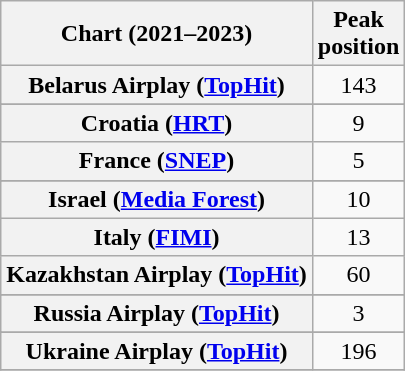<table class="wikitable sortable plainrowheaders" style="text-align:center">
<tr>
<th scope="col">Chart (2021–2023)</th>
<th scope="col">Peak<br>position</th>
</tr>
<tr>
<th scope="row">Belarus Airplay (<a href='#'>TopHit</a>)</th>
<td>143</td>
</tr>
<tr>
</tr>
<tr>
</tr>
<tr>
</tr>
<tr>
<th scope="row">Croatia (<a href='#'>HRT</a>)</th>
<td>9</td>
</tr>
<tr>
<th scope="row">France (<a href='#'>SNEP</a>)</th>
<td>5</td>
</tr>
<tr>
</tr>
<tr>
</tr>
<tr>
</tr>
<tr>
</tr>
<tr>
</tr>
<tr>
<th scope="row">Israel (<a href='#'>Media Forest</a>)</th>
<td>10</td>
</tr>
<tr>
<th scope="row">Italy (<a href='#'>FIMI</a>)</th>
<td>13</td>
</tr>
<tr>
<th scope="row">Kazakhstan Airplay (<a href='#'>TopHit</a>)</th>
<td>60</td>
</tr>
<tr>
</tr>
<tr>
</tr>
<tr>
</tr>
<tr>
<th scope="row">Russia Airplay (<a href='#'>TopHit</a>)</th>
<td>3</td>
</tr>
<tr>
</tr>
<tr>
</tr>
<tr>
</tr>
<tr>
<th scope="row">Ukraine Airplay (<a href='#'>TopHit</a>)</th>
<td>196</td>
</tr>
<tr>
</tr>
</table>
